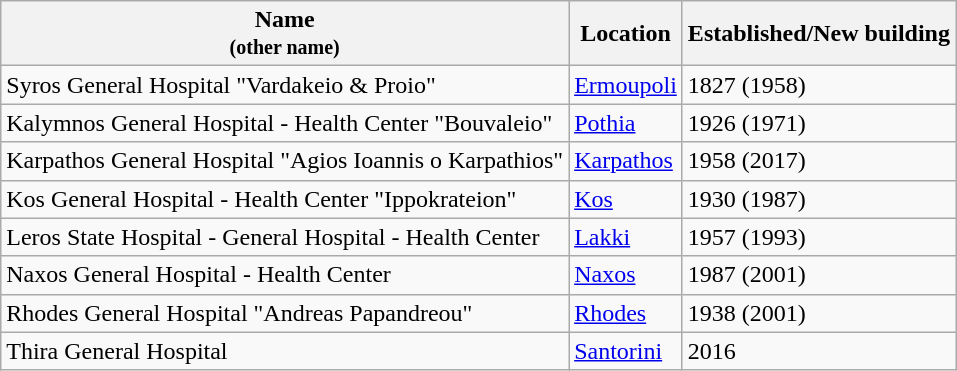<table class="wikitable sortable stripe">
<tr>
<th>Name<br> <small>(other name)</small></th>
<th>Location</th>
<th>Established/New building</th>
</tr>
<tr>
<td>Syros General Hospital "Vardakeio & Proio"</td>
<td><a href='#'>Ermoupoli</a></td>
<td>1827 (1958)</td>
</tr>
<tr>
<td>Kalymnos General Hospital - Health Center "Bouvaleio"</td>
<td><a href='#'>Pothia</a></td>
<td>1926 (1971)</td>
</tr>
<tr>
<td>Karpathos General Hospital "Agios Ioannis o Karpathios"</td>
<td><a href='#'>Karpathos</a></td>
<td>1958 (2017)</td>
</tr>
<tr>
<td>Kos General Hospital - Health Center "Ippokrateion"</td>
<td><a href='#'>Kos</a></td>
<td>1930 (1987)</td>
</tr>
<tr>
<td>Leros State Hospital - General Hospital - Health Center</td>
<td><a href='#'>Lakki</a></td>
<td>1957 (1993)</td>
</tr>
<tr>
<td>Naxos General Hospital - Health Center</td>
<td><a href='#'>Naxos</a></td>
<td>1987 (2001)</td>
</tr>
<tr>
<td>Rhodes General Hospital "Andreas Papandreou"</td>
<td><a href='#'>Rhodes</a></td>
<td>1938 (2001)</td>
</tr>
<tr>
<td>Thira General Hospital</td>
<td><a href='#'>Santorini</a></td>
<td>2016</td>
</tr>
</table>
